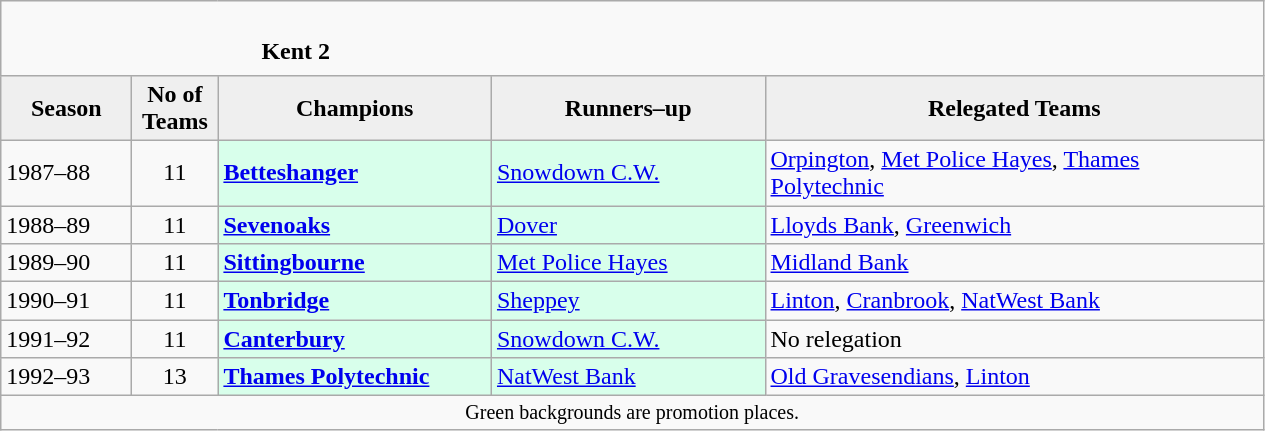<table class="wikitable" style="text-align: left;">
<tr>
<td colspan="11" cellpadding="0" cellspacing="0"><br><table border="0" style="width:100%;" cellpadding="0" cellspacing="0">
<tr>
<td style="width:20%; border:0;"></td>
<td style="border:0;"><strong>Kent 2</strong></td>
<td style="width:20%; border:0;"></td>
</tr>
</table>
</td>
</tr>
<tr>
<th style="background:#efefef; width:80px;">Season</th>
<th style="background:#efefef; width:50px;">No of Teams</th>
<th style="background:#efefef; width:175px;">Champions</th>
<th style="background:#efefef; width:175px;">Runners–up</th>
<th style="background:#efefef; width:325px;">Relegated Teams</th>
</tr>
<tr align=left>
<td>1987–88</td>
<td style="text-align: center;">11</td>
<td style="background:#d8ffeb;"><strong><a href='#'>Betteshanger</a></strong></td>
<td style="background:#d8ffeb;"><a href='#'>Snowdown C.W.</a></td>
<td><a href='#'>Orpington</a>, <a href='#'>Met Police Hayes</a>, <a href='#'>Thames Polytechnic</a></td>
</tr>
<tr>
<td>1988–89</td>
<td style="text-align: center;">11</td>
<td style="background:#d8ffeb;"><strong><a href='#'>Sevenoaks</a></strong></td>
<td style="background:#d8ffeb;"><a href='#'>Dover</a></td>
<td><a href='#'>Lloyds Bank</a>, <a href='#'>Greenwich</a></td>
</tr>
<tr>
<td>1989–90</td>
<td style="text-align: center;">11</td>
<td style="background:#d8ffeb;"><strong><a href='#'>Sittingbourne</a></strong></td>
<td style="background:#d8ffeb;"><a href='#'>Met Police Hayes</a></td>
<td><a href='#'>Midland Bank</a></td>
</tr>
<tr>
<td>1990–91</td>
<td style="text-align: center;">11</td>
<td style="background:#d8ffeb;"><strong><a href='#'>Tonbridge</a></strong></td>
<td style="background:#d8ffeb;"><a href='#'>Sheppey</a></td>
<td><a href='#'>Linton</a>, <a href='#'>Cranbrook</a>, <a href='#'>NatWest Bank</a></td>
</tr>
<tr>
<td>1991–92</td>
<td style="text-align: center;">11</td>
<td style="background:#d8ffeb;"><strong><a href='#'>Canterbury</a></strong></td>
<td style="background:#d8ffeb;"><a href='#'>Snowdown C.W.</a></td>
<td>No relegation</td>
</tr>
<tr>
<td>1992–93</td>
<td style="text-align: center;">13</td>
<td style="background:#d8ffeb;"><strong><a href='#'>Thames Polytechnic</a></strong></td>
<td style="background:#d8ffeb;"><a href='#'>NatWest Bank</a></td>
<td><a href='#'>Old Gravesendians</a>, <a href='#'>Linton</a></td>
</tr>
<tr>
<td colspan="15"  style="border:0; font-size:smaller; text-align:center;">Green backgrounds are promotion places.</td>
</tr>
</table>
